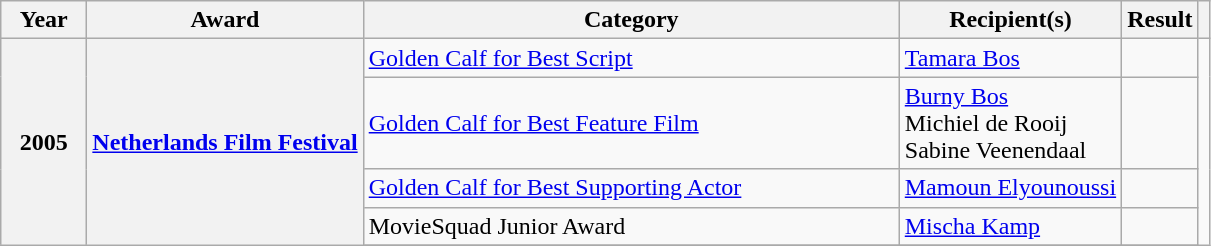<table class="wikitable sortable plainrowheaders">
<tr>
<th scope="col" ! style="width:50px;">Year</th>
<th scope="col" data-sort-type="date">Award</th>
<th scope="col" ! style="width:350px;">Category</th>
<th scope="col">Recipient(s)</th>
<th scope="col">Result</th>
<th scope="col" class="unsortable"></th>
</tr>
<tr>
<th scope="row" rowspan="6">2005</th>
<th scope="row" rowspan="6"><a href='#'>Netherlands Film Festival</a></th>
<td><a href='#'>Golden Calf for Best Script</a></td>
<td><a href='#'>Tamara Bos</a></td>
<td></td>
<td rowspan="6"></td>
</tr>
<tr>
<td><a href='#'>Golden Calf for Best Feature Film</a></td>
<td><a href='#'>Burny Bos</a> <br> Michiel de Rooij <br> Sabine Veenendaal</td>
<td></td>
</tr>
<tr>
<td><a href='#'>Golden Calf for Best Supporting Actor</a></td>
<td><a href='#'>Mamoun Elyounoussi</a></td>
<td></td>
</tr>
<tr>
<td>MovieSquad Junior Award</td>
<td><a href='#'>Mischa Kamp</a></td>
<td></td>
</tr>
<tr>
</tr>
</table>
